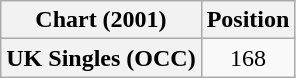<table class="wikitable plainrowheaders" style="text-align:center">
<tr>
<th scope="col">Chart (2001)</th>
<th scope="col">Position</th>
</tr>
<tr>
<th scope="row">UK Singles (OCC)</th>
<td>168</td>
</tr>
</table>
